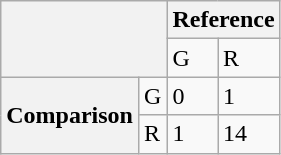<table class="wikitable">
<tr>
<th colspan="2" rowspan="2"></th>
<th colspan="2">Reference</th>
</tr>
<tr>
<td>G</td>
<td>R</td>
</tr>
<tr>
<th rowspan="2">Comparison</th>
<td>G</td>
<td>0</td>
<td>1</td>
</tr>
<tr>
<td>R</td>
<td>1</td>
<td>14</td>
</tr>
</table>
